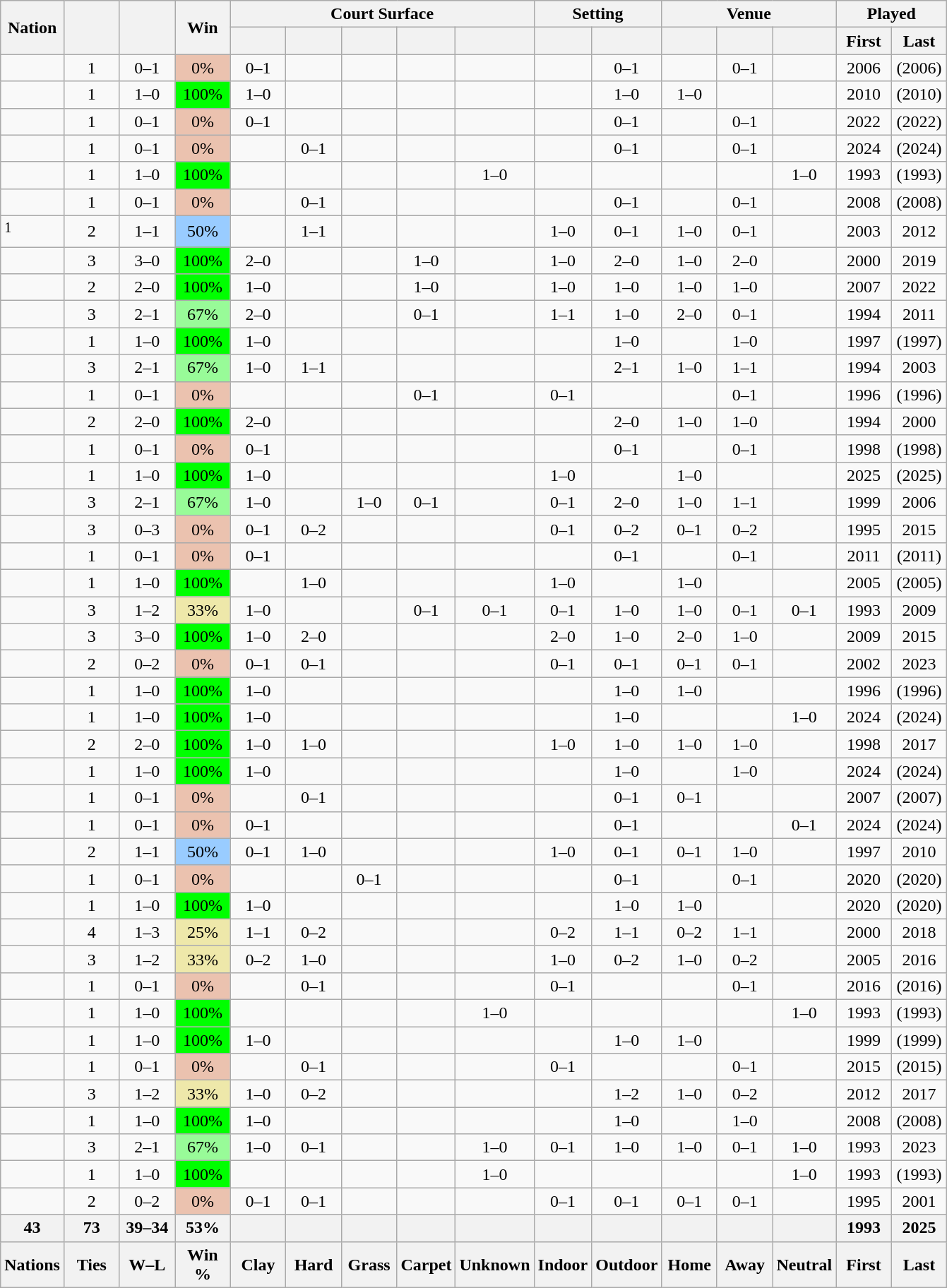<table class="wikitable sortable" style="text-align:center; font-size:100%">
<tr>
<th rowspan=2>Nation</th>
<th width=45px rowspan=2></th>
<th width=45px rowspan=2></th>
<th width=45px rowspan=2>Win </th>
<th colspan=5>Court Surface</th>
<th colspan=2>Setting</th>
<th colspan=3>Venue</th>
<th colspan=2>Played</th>
</tr>
<tr>
<th width=45px></th>
<th width=45px></th>
<th width=45px></th>
<th width=45px></th>
<th width=45px></th>
<th width=45px></th>
<th width=45px></th>
<th width=45px></th>
<th width=45px></th>
<th width=45px></th>
<th width=45px>First</th>
<th width=45px>Last</th>
</tr>
<tr>
<td align=left></td>
<td>1</td>
<td>0–1</td>
<td bgcolor=ebc2af>0%</td>
<td>0–1</td>
<td></td>
<td></td>
<td></td>
<td></td>
<td></td>
<td>0–1</td>
<td></td>
<td>0–1</td>
<td></td>
<td>2006</td>
<td>(2006)</td>
</tr>
<tr>
<td align=left></td>
<td>1</td>
<td>1–0</td>
<td bgcolor=lime>100%</td>
<td>1–0</td>
<td></td>
<td></td>
<td></td>
<td></td>
<td></td>
<td>1–0</td>
<td>1–0</td>
<td></td>
<td></td>
<td>2010</td>
<td>(2010)</td>
</tr>
<tr>
<td align=left></td>
<td>1</td>
<td>0–1</td>
<td bgcolor=ebc2af>0%</td>
<td>0–1</td>
<td></td>
<td></td>
<td></td>
<td></td>
<td></td>
<td>0–1</td>
<td></td>
<td>0–1</td>
<td></td>
<td>2022</td>
<td>(2022)</td>
</tr>
<tr>
<td align=left></td>
<td>1</td>
<td>0–1</td>
<td bgcolor=ebc2af>0%</td>
<td></td>
<td>0–1</td>
<td></td>
<td></td>
<td></td>
<td></td>
<td>0–1</td>
<td></td>
<td>0–1</td>
<td></td>
<td>2024</td>
<td>(2024)</td>
</tr>
<tr>
<td align=left></td>
<td>1</td>
<td>1–0</td>
<td bgcolor=lime>100%</td>
<td></td>
<td></td>
<td></td>
<td></td>
<td>1–0</td>
<td></td>
<td></td>
<td></td>
<td></td>
<td>1–0</td>
<td>1993</td>
<td>(1993)</td>
</tr>
<tr>
<td align=left></td>
<td>1</td>
<td>0–1</td>
<td bgcolor=ebc2af>0%</td>
<td></td>
<td>0–1</td>
<td></td>
<td></td>
<td></td>
<td></td>
<td>0–1</td>
<td></td>
<td>0–1</td>
<td></td>
<td>2008</td>
<td>(2008)</td>
</tr>
<tr>
<td align=left> <sup>1</sup></td>
<td>2</td>
<td>1–1</td>
<td bgcolor=99ccff>50%</td>
<td></td>
<td>1–1</td>
<td></td>
<td></td>
<td></td>
<td>1–0</td>
<td>0–1</td>
<td>1–0</td>
<td>0–1</td>
<td></td>
<td>2003</td>
<td>2012</td>
</tr>
<tr>
<td align=left></td>
<td>3</td>
<td>3–0</td>
<td bgcolor=lime>100%</td>
<td>2–0</td>
<td></td>
<td></td>
<td>1–0</td>
<td></td>
<td>1–0</td>
<td>2–0</td>
<td>1–0</td>
<td>2–0</td>
<td></td>
<td>2000</td>
<td>2019</td>
</tr>
<tr>
<td align=left></td>
<td>2</td>
<td>2–0</td>
<td bgcolor=lime>100%</td>
<td>1–0</td>
<td></td>
<td></td>
<td>1–0</td>
<td></td>
<td>1–0</td>
<td>1–0</td>
<td>1–0</td>
<td>1–0</td>
<td></td>
<td>2007</td>
<td>2022</td>
</tr>
<tr>
<td align=left></td>
<td>3</td>
<td>2–1</td>
<td bgcolor=98fb98>67%</td>
<td>2–0</td>
<td></td>
<td></td>
<td>0–1</td>
<td></td>
<td>1–1</td>
<td>1–0</td>
<td>2–0</td>
<td>0–1</td>
<td></td>
<td>1994</td>
<td>2011</td>
</tr>
<tr>
<td align=left></td>
<td>1</td>
<td>1–0</td>
<td bgcolor=lime>100%</td>
<td>1–0</td>
<td></td>
<td></td>
<td></td>
<td></td>
<td></td>
<td>1–0</td>
<td></td>
<td>1–0</td>
<td></td>
<td>1997</td>
<td>(1997)</td>
</tr>
<tr>
<td align=left></td>
<td>3</td>
<td>2–1</td>
<td bgcolor=98fb98>67%</td>
<td>1–0</td>
<td>1–1</td>
<td></td>
<td></td>
<td></td>
<td></td>
<td>2–1</td>
<td>1–0</td>
<td>1–1</td>
<td></td>
<td>1994</td>
<td>2003</td>
</tr>
<tr>
<td align=left></td>
<td>1</td>
<td>0–1</td>
<td bgcolor=ebc2af>0%</td>
<td></td>
<td></td>
<td></td>
<td>0–1</td>
<td></td>
<td>0–1</td>
<td></td>
<td></td>
<td>0–1</td>
<td></td>
<td>1996</td>
<td>(1996)</td>
</tr>
<tr>
<td align=left></td>
<td>2</td>
<td>2–0</td>
<td bgcolor=lime>100%</td>
<td>2–0</td>
<td></td>
<td></td>
<td></td>
<td></td>
<td></td>
<td>2–0</td>
<td>1–0</td>
<td>1–0</td>
<td></td>
<td>1994</td>
<td>2000</td>
</tr>
<tr>
<td align=left></td>
<td>1</td>
<td>0–1</td>
<td bgcolor=ebc2af>0%</td>
<td>0–1</td>
<td></td>
<td></td>
<td></td>
<td></td>
<td></td>
<td>0–1</td>
<td></td>
<td>0–1</td>
<td></td>
<td>1998</td>
<td>(1998)</td>
</tr>
<tr>
<td align=left></td>
<td>1</td>
<td>1–0</td>
<td bgcolor=lime>100%</td>
<td>1–0</td>
<td></td>
<td></td>
<td></td>
<td></td>
<td>1–0</td>
<td></td>
<td>1–0</td>
<td></td>
<td></td>
<td>2025</td>
<td>(2025)</td>
</tr>
<tr>
<td align=left></td>
<td>3</td>
<td>2–1</td>
<td bgcolor=98fb98>67%</td>
<td>1–0</td>
<td></td>
<td>1–0</td>
<td>0–1</td>
<td></td>
<td>0–1</td>
<td>2–0</td>
<td>1–0</td>
<td>1–1</td>
<td></td>
<td>1999</td>
<td>2006</td>
</tr>
<tr>
<td align=left></td>
<td>3</td>
<td>0–3</td>
<td bgcolor=ebc2af>0%</td>
<td>0–1</td>
<td>0–2</td>
<td></td>
<td></td>
<td></td>
<td>0–1</td>
<td>0–2</td>
<td>0–1</td>
<td>0–2</td>
<td></td>
<td>1995</td>
<td>2015</td>
</tr>
<tr>
<td align=left></td>
<td>1</td>
<td>0–1</td>
<td bgcolor=ebc2af>0%</td>
<td>0–1</td>
<td></td>
<td></td>
<td></td>
<td></td>
<td></td>
<td>0–1</td>
<td></td>
<td>0–1</td>
<td></td>
<td>2011</td>
<td>(2011)</td>
</tr>
<tr>
<td align=left></td>
<td>1</td>
<td>1–0</td>
<td bgcolor=lime>100%</td>
<td></td>
<td>1–0</td>
<td></td>
<td></td>
<td></td>
<td>1–0</td>
<td></td>
<td>1–0</td>
<td></td>
<td></td>
<td>2005</td>
<td>(2005)</td>
</tr>
<tr>
<td align=left></td>
<td>3</td>
<td>1–2</td>
<td bgcolor=eee8aa>33%</td>
<td>1–0</td>
<td></td>
<td></td>
<td>0–1</td>
<td>0–1</td>
<td>0–1</td>
<td>1–0</td>
<td>1–0</td>
<td>0–1</td>
<td>0–1</td>
<td>1993</td>
<td>2009</td>
</tr>
<tr>
<td align=left></td>
<td>3</td>
<td>3–0</td>
<td bgcolor=lime>100%</td>
<td>1–0</td>
<td>2–0</td>
<td></td>
<td></td>
<td></td>
<td>2–0</td>
<td>1–0</td>
<td>2–0</td>
<td>1–0</td>
<td></td>
<td>2009</td>
<td>2015</td>
</tr>
<tr>
<td align=left></td>
<td>2</td>
<td>0–2</td>
<td bgcolor=ebc2af>0%</td>
<td>0–1</td>
<td>0–1</td>
<td></td>
<td></td>
<td></td>
<td>0–1</td>
<td>0–1</td>
<td>0–1</td>
<td>0–1</td>
<td></td>
<td>2002</td>
<td>2023</td>
</tr>
<tr>
<td align=left></td>
<td>1</td>
<td>1–0</td>
<td bgcolor=lime>100%</td>
<td>1–0</td>
<td></td>
<td></td>
<td></td>
<td></td>
<td></td>
<td>1–0</td>
<td>1–0</td>
<td></td>
<td></td>
<td>1996</td>
<td>(1996)</td>
</tr>
<tr>
<td align=left></td>
<td>1</td>
<td>1–0</td>
<td bgcolor=lime>100%</td>
<td>1–0</td>
<td></td>
<td></td>
<td></td>
<td></td>
<td></td>
<td>1–0</td>
<td></td>
<td></td>
<td>1–0</td>
<td>2024</td>
<td>(2024)</td>
</tr>
<tr>
<td align=left></td>
<td>2</td>
<td>2–0</td>
<td bgcolor=lime>100%</td>
<td>1–0</td>
<td>1–0</td>
<td></td>
<td></td>
<td></td>
<td>1–0</td>
<td>1–0</td>
<td>1–0</td>
<td>1–0</td>
<td></td>
<td>1998</td>
<td>2017</td>
</tr>
<tr>
<td align=left></td>
<td>1</td>
<td>1–0</td>
<td bgcolor=lime>100%</td>
<td>1–0</td>
<td></td>
<td></td>
<td></td>
<td></td>
<td></td>
<td>1–0</td>
<td></td>
<td>1–0</td>
<td></td>
<td>2024</td>
<td>(2024)</td>
</tr>
<tr>
<td align=left></td>
<td>1</td>
<td>0–1</td>
<td bgcolor=ebc2af>0%</td>
<td></td>
<td>0–1</td>
<td></td>
<td></td>
<td></td>
<td></td>
<td>0–1</td>
<td>0–1</td>
<td></td>
<td></td>
<td>2007</td>
<td>(2007)</td>
</tr>
<tr>
<td align=left></td>
<td>1</td>
<td>0–1</td>
<td bgcolor=ebc2af>0%</td>
<td>0–1</td>
<td></td>
<td></td>
<td></td>
<td></td>
<td></td>
<td>0–1</td>
<td></td>
<td></td>
<td>0–1</td>
<td>2024</td>
<td>(2024)</td>
</tr>
<tr>
<td align=left></td>
<td>2</td>
<td>1–1</td>
<td bgcolor=99ccff>50%</td>
<td>0–1</td>
<td>1–0</td>
<td></td>
<td></td>
<td></td>
<td>1–0</td>
<td>0–1</td>
<td>0–1</td>
<td>1–0</td>
<td></td>
<td>1997</td>
<td>2010</td>
</tr>
<tr>
<td align=left></td>
<td>1</td>
<td>0–1</td>
<td bgcolor=ebc2af>0%</td>
<td></td>
<td></td>
<td>0–1</td>
<td></td>
<td></td>
<td></td>
<td>0–1</td>
<td></td>
<td>0–1</td>
<td></td>
<td>2020</td>
<td>(2020)</td>
</tr>
<tr>
<td align=left></td>
<td>1</td>
<td>1–0</td>
<td bgcolor=lime>100%</td>
<td>1–0</td>
<td></td>
<td></td>
<td></td>
<td></td>
<td></td>
<td>1–0</td>
<td>1–0</td>
<td></td>
<td></td>
<td>2020</td>
<td>(2020)</td>
</tr>
<tr>
<td align=left></td>
<td>4</td>
<td>1–3</td>
<td bgcolor=eee8aa>25%</td>
<td>1–1</td>
<td>0–2</td>
<td></td>
<td></td>
<td></td>
<td>0–2</td>
<td>1–1</td>
<td>0–2</td>
<td>1–1</td>
<td></td>
<td>2000</td>
<td>2018</td>
</tr>
<tr>
<td align=left></td>
<td>3</td>
<td>1–2</td>
<td bgcolor=eee8aa>33%</td>
<td>0–2</td>
<td>1–0</td>
<td></td>
<td></td>
<td></td>
<td>1–0</td>
<td>0–2</td>
<td>1–0</td>
<td>0–2</td>
<td></td>
<td>2005</td>
<td>2016</td>
</tr>
<tr>
<td align=left></td>
<td>1</td>
<td>0–1</td>
<td bgcolor=ebc2af>0%</td>
<td></td>
<td>0–1</td>
<td></td>
<td></td>
<td></td>
<td>0–1</td>
<td></td>
<td></td>
<td>0–1</td>
<td></td>
<td>2016</td>
<td>(2016)</td>
</tr>
<tr>
<td align=left></td>
<td>1</td>
<td>1–0</td>
<td bgcolor=lime>100%</td>
<td></td>
<td></td>
<td></td>
<td></td>
<td>1–0</td>
<td></td>
<td></td>
<td></td>
<td></td>
<td>1–0</td>
<td>1993</td>
<td>(1993)</td>
</tr>
<tr>
<td align=left></td>
<td>1</td>
<td>1–0</td>
<td bgcolor=lime>100%</td>
<td>1–0</td>
<td></td>
<td></td>
<td></td>
<td></td>
<td></td>
<td>1–0</td>
<td>1–0</td>
<td></td>
<td></td>
<td>1999</td>
<td>(1999)</td>
</tr>
<tr>
<td align=left></td>
<td>1</td>
<td>0–1</td>
<td bgcolor=ebc2af>0%</td>
<td></td>
<td>0–1</td>
<td></td>
<td></td>
<td></td>
<td>0–1</td>
<td></td>
<td></td>
<td>0–1</td>
<td></td>
<td>2015</td>
<td>(2015)</td>
</tr>
<tr>
<td align=left></td>
<td>3</td>
<td>1–2</td>
<td bgcolor=eee8aa>33%</td>
<td>1–0</td>
<td>0–2</td>
<td></td>
<td></td>
<td></td>
<td></td>
<td>1–2</td>
<td>1–0</td>
<td>0–2</td>
<td></td>
<td>2012</td>
<td>2017</td>
</tr>
<tr>
<td align=left></td>
<td>1</td>
<td>1–0</td>
<td bgcolor=lime>100%</td>
<td>1–0</td>
<td></td>
<td></td>
<td></td>
<td></td>
<td></td>
<td>1–0</td>
<td></td>
<td>1–0</td>
<td></td>
<td>2008</td>
<td>(2008)</td>
</tr>
<tr>
<td align=left></td>
<td>3</td>
<td>2–1</td>
<td bgcolor=98fb98>67%</td>
<td>1–0</td>
<td>0–1</td>
<td></td>
<td></td>
<td>1–0</td>
<td>0–1</td>
<td>1–0</td>
<td>1–0</td>
<td>0–1</td>
<td>1–0</td>
<td>1993</td>
<td>2023</td>
</tr>
<tr>
<td align=left></td>
<td>1</td>
<td>1–0</td>
<td bgcolor=lime>100%</td>
<td></td>
<td></td>
<td></td>
<td></td>
<td>1–0</td>
<td></td>
<td></td>
<td></td>
<td></td>
<td>1–0</td>
<td>1993</td>
<td>(1993)</td>
</tr>
<tr>
<td align=left></td>
<td>2</td>
<td>0–2</td>
<td bgcolor=ebc2af>0%</td>
<td>0–1</td>
<td>0–1</td>
<td></td>
<td></td>
<td></td>
<td>0–1</td>
<td>0–1</td>
<td>0–1</td>
<td>0–1</td>
<td></td>
<td>1995</td>
<td>2001</td>
</tr>
<tr>
<th>43</th>
<th>73</th>
<th>39–34</th>
<th>53%</th>
<th></th>
<th></th>
<th></th>
<th></th>
<th></th>
<th></th>
<th></th>
<th></th>
<th></th>
<th></th>
<th>1993</th>
<th>2025</th>
</tr>
<tr>
<th>Nations</th>
<th>Ties</th>
<th>W–L</th>
<th>Win %</th>
<th>Clay</th>
<th>Hard</th>
<th>Grass</th>
<th>Carpet</th>
<th>Unknown</th>
<th>Indoor</th>
<th>Outdoor</th>
<th>Home</th>
<th>Away</th>
<th>Neutral</th>
<th>First</th>
<th>Last</th>
</tr>
</table>
